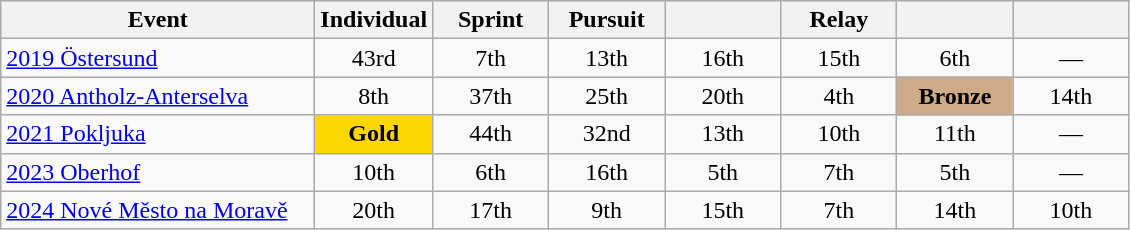<table class="wikitable" style="text-align: center;">
<tr ">
<th style="width:202px;">Event</th>
<th style="width:70px;">Individual</th>
<th style="width:70px;">Sprint</th>
<th style="width:70px;">Pursuit</th>
<th style="width:70px;"></th>
<th style="width:70px;">Relay</th>
<th style="width:70px;"></th>
<th style="width:70px;"></th>
</tr>
<tr>
<td align=left> <a href='#'>2019 Östersund</a></td>
<td>43rd</td>
<td>7th</td>
<td>13th</td>
<td>16th</td>
<td>15th</td>
<td>6th</td>
<td>—</td>
</tr>
<tr>
<td align=left> <a href='#'>2020 Antholz-Anterselva</a></td>
<td>8th</td>
<td>37th</td>
<td>25th</td>
<td>20th</td>
<td>4th</td>
<td style="background:#cfaa88;"><strong>Bronze</strong></td>
<td>14th</td>
</tr>
<tr>
<td align=left> <a href='#'>2021 Pokljuka</a></td>
<td style="background:gold;"><strong>Gold</strong></td>
<td>44th</td>
<td>32nd</td>
<td>13th</td>
<td>10th</td>
<td>11th</td>
<td>—</td>
</tr>
<tr>
<td align=left> <a href='#'>2023 Oberhof</a></td>
<td>10th</td>
<td>6th</td>
<td>16th</td>
<td>5th</td>
<td>7th</td>
<td>5th</td>
<td>—</td>
</tr>
<tr>
<td align=left> <a href='#'>2024 Nové Město na Moravě</a></td>
<td>20th</td>
<td>17th</td>
<td>9th</td>
<td>15th</td>
<td>7th</td>
<td>14th</td>
<td>10th</td>
</tr>
</table>
